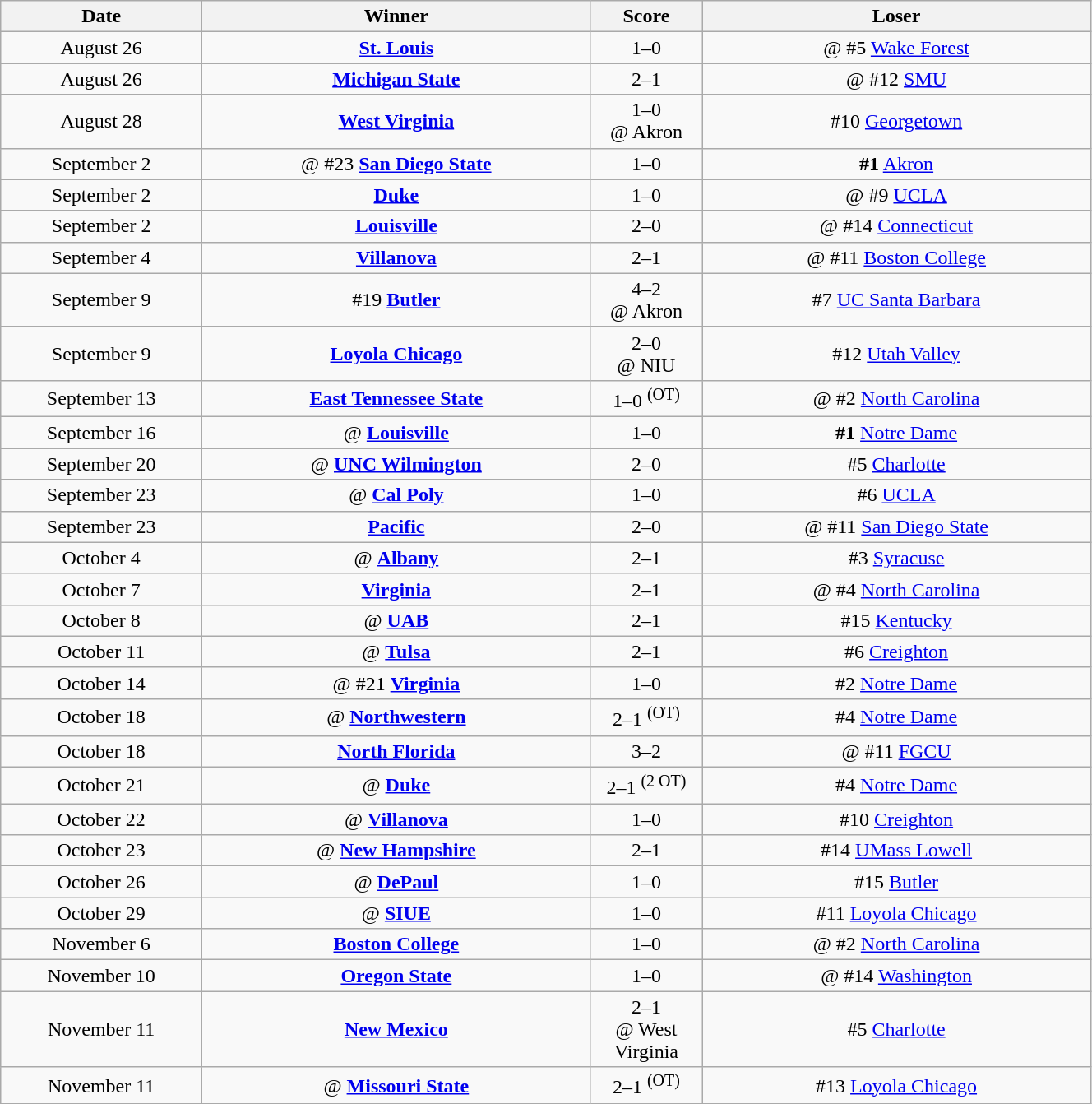<table class="wikitable" align="center" style="font-size:100%; width:70%">
<tr>
<th width="100">Date</th>
<th width="200">Winner</th>
<th width="50">Score</th>
<th width="200">Loser</th>
</tr>
<tr>
<td align="center">August 26</td>
<td align="center"><strong><a href='#'>St. Louis</a></strong></td>
<td align="center">1–0</td>
<td align="center">@ #5 <a href='#'>Wake Forest</a></td>
</tr>
<tr>
<td align="center">August 26</td>
<td align="center"><strong><a href='#'>Michigan State</a> </strong></td>
<td align="center">2–1</td>
<td align="center">@ #12 <a href='#'>SMU</a></td>
</tr>
<tr>
<td align="center">August 28</td>
<td align="center"><strong><a href='#'>West Virginia</a></strong></td>
<td align="center">1–0<br>@ Akron</td>
<td align="center">#10 <a href='#'>Georgetown</a></td>
</tr>
<tr>
<td align="center">September 2</td>
<td align="center">@ #23 <strong><a href='#'>San Diego State</a></strong></td>
<td align="center">1–0</td>
<td align="center"><strong>#1</strong> <a href='#'>Akron</a></td>
</tr>
<tr>
<td align="center">September 2</td>
<td align="center"><strong><a href='#'>Duke</a></strong></td>
<td align="center">1–0</td>
<td align="center">@ #9 <a href='#'>UCLA</a></td>
</tr>
<tr>
<td align="center">September 2</td>
<td align="center"><strong><a href='#'>Louisville</a></strong></td>
<td align="center">2–0</td>
<td align="center">@ #14 <a href='#'>Connecticut</a></td>
</tr>
<tr>
<td align="center">September 4</td>
<td align="center"><strong><a href='#'>Villanova</a></strong></td>
<td align="center">2–1</td>
<td align="center">@ #11 <a href='#'>Boston College</a></td>
</tr>
<tr>
<td align="center">September 9</td>
<td align="center">#19 <strong><a href='#'>Butler</a></strong></td>
<td align="center">4–2<br>@ Akron</td>
<td align="center">#7 <a href='#'>UC Santa Barbara</a></td>
</tr>
<tr>
<td align="center">September 9</td>
<td align="center"><strong><a href='#'>Loyola Chicago</a></strong></td>
<td align="center">2–0<br>@ NIU</td>
<td align="center">#12 <a href='#'>Utah Valley</a></td>
</tr>
<tr>
<td align="center">September 13</td>
<td align="center"><strong><a href='#'>East Tennessee State</a></strong></td>
<td align="center">1–0 <sup>(OT)</sup></td>
<td align="center">@ #2 <a href='#'>North Carolina</a></td>
</tr>
<tr>
<td align="center">September 16</td>
<td align="center">@  <strong><a href='#'>Louisville</a></strong></td>
<td align="center">1–0</td>
<td align="center"><strong>#1</strong> <a href='#'>Notre Dame</a></td>
</tr>
<tr>
<td align="center">September 20</td>
<td align="center">@ <strong><a href='#'>UNC Wilmington</a></strong></td>
<td align="center">2–0</td>
<td align="center">#5 <a href='#'>Charlotte</a></td>
</tr>
<tr>
<td align="center">September 23</td>
<td align="center">@ <strong><a href='#'>Cal Poly</a></strong></td>
<td align="center">1–0</td>
<td align="center">#6 <a href='#'>UCLA</a></td>
</tr>
<tr>
<td align="center">September 23</td>
<td align="center"><strong><a href='#'>Pacific</a></strong></td>
<td align="center">2–0</td>
<td align="center">@ #11 <a href='#'>San Diego State</a></td>
</tr>
<tr>
<td align="center">October 4</td>
<td align="center">@ <strong><a href='#'>Albany</a></strong></td>
<td align="center">2–1</td>
<td align="center">#3 <a href='#'>Syracuse</a></td>
</tr>
<tr>
<td align="center">October 7</td>
<td align="center"><strong><a href='#'>Virginia</a></strong></td>
<td align="center">2–1</td>
<td align="center">@ #4 <a href='#'>North Carolina</a></td>
</tr>
<tr>
<td align="center">October 8</td>
<td align="center">@ <strong><a href='#'>UAB</a></strong></td>
<td align="center">2–1</td>
<td align="center">#15 <a href='#'>Kentucky</a></td>
</tr>
<tr>
<td align="center">October 11</td>
<td align="center">@ <strong><a href='#'>Tulsa</a></strong></td>
<td align="center">2–1</td>
<td align="center">#6 <a href='#'>Creighton</a></td>
</tr>
<tr>
<td align="center">October 14</td>
<td align="center">@ #21 <strong><a href='#'>Virginia</a></strong></td>
<td align="center">1–0</td>
<td align="center">#2 <a href='#'>Notre Dame</a></td>
</tr>
<tr>
<td align="center">October 18</td>
<td align="center">@ <strong><a href='#'>Northwestern</a></strong></td>
<td align="center">2–1 <sup>(OT)</sup></td>
<td align="center">#4 <a href='#'>Notre Dame</a></td>
</tr>
<tr>
<td align="center">October 18</td>
<td align="center"><strong><a href='#'>North Florida</a></strong></td>
<td align="center">3–2</td>
<td align="center">@ #11 <a href='#'>FGCU</a></td>
</tr>
<tr>
<td align="center">October 21</td>
<td align="center">@ <strong><a href='#'>Duke</a></strong></td>
<td align="center">2–1 <sup>(2 OT)</sup></td>
<td align="center">#4 <a href='#'>Notre Dame</a></td>
</tr>
<tr>
<td align="center">October 22</td>
<td align="center">@ <strong><a href='#'>Villanova</a></strong></td>
<td align="center">1–0</td>
<td align="center">#10 <a href='#'>Creighton</a></td>
</tr>
<tr>
<td align="center">October 23</td>
<td align="center">@ <strong><a href='#'>New Hampshire</a></strong></td>
<td align="center">2–1</td>
<td align="center">#14 <a href='#'>UMass Lowell</a></td>
</tr>
<tr>
<td align="center">October 26</td>
<td align="center">@ <strong><a href='#'>DePaul</a></strong></td>
<td align="center">1–0</td>
<td align="center">#15 <a href='#'>Butler</a></td>
</tr>
<tr>
<td align="center">October 29</td>
<td align="center">@ <strong><a href='#'>SIUE</a></strong></td>
<td align="center">1–0</td>
<td align="center">#11 <a href='#'>Loyola Chicago</a></td>
</tr>
<tr>
<td align="center">November 6</td>
<td align="center"><strong><a href='#'>Boston College</a></strong></td>
<td align="center">1–0</td>
<td align="center">@ #2 <a href='#'>North Carolina</a></td>
</tr>
<tr>
<td align="center">November 10</td>
<td align="center"><strong><a href='#'>Oregon State</a></strong></td>
<td align="center">1–0</td>
<td align="center">@ #14 <a href='#'>Washington</a></td>
</tr>
<tr>
<td align="center">November 11</td>
<td align="center"><strong><a href='#'>New Mexico</a></strong></td>
<td align="center">2–1<br>@ West Virginia</td>
<td align="center">#5 <a href='#'>Charlotte</a></td>
</tr>
<tr>
<td align="center">November 11</td>
<td align="center">@ <strong><a href='#'>Missouri State</a></strong></td>
<td align="center">2–1 <sup>(OT)</sup></td>
<td align="center">#13 <a href='#'>Loyola Chicago</a></td>
</tr>
</table>
